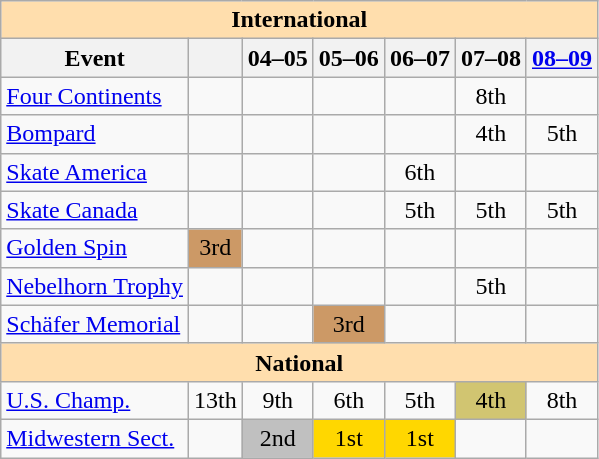<table class="wikitable" style="text-align:center">
<tr>
<th style="background-color: #ffdead; " colspan=7 align=center>International</th>
</tr>
<tr>
<th>Event</th>
<th></th>
<th>04–05</th>
<th>05–06</th>
<th>06–07</th>
<th>07–08</th>
<th><a href='#'>08–09</a></th>
</tr>
<tr>
<td align=left><a href='#'>Four Continents</a></td>
<td></td>
<td></td>
<td></td>
<td></td>
<td>8th</td>
<td></td>
</tr>
<tr>
<td align=left>  <a href='#'>Bompard</a></td>
<td></td>
<td></td>
<td></td>
<td></td>
<td>4th</td>
<td>5th</td>
</tr>
<tr>
<td align=left>  <a href='#'>Skate America</a></td>
<td></td>
<td></td>
<td></td>
<td>6th</td>
<td></td>
<td></td>
</tr>
<tr>
<td align=left>  <a href='#'>Skate Canada</a></td>
<td></td>
<td></td>
<td></td>
<td>5th</td>
<td>5th</td>
<td>5th</td>
</tr>
<tr>
<td align=left><a href='#'>Golden Spin</a></td>
<td bgcolor=cc9966>3rd</td>
<td></td>
<td></td>
<td></td>
<td></td>
<td></td>
</tr>
<tr>
<td align=left><a href='#'>Nebelhorn Trophy</a></td>
<td></td>
<td></td>
<td></td>
<td></td>
<td>5th</td>
<td></td>
</tr>
<tr>
<td align=left><a href='#'>Schäfer Memorial</a></td>
<td></td>
<td></td>
<td bgcolor=cc9966>3rd</td>
<td></td>
<td></td>
<td></td>
</tr>
<tr>
<th style="background-color: #ffdead; " colspan=7 align=center>National</th>
</tr>
<tr>
<td align=left><a href='#'>U.S. Champ.</a></td>
<td>13th</td>
<td>9th</td>
<td>6th</td>
<td>5th</td>
<td bgcolor=d1c571>4th</td>
<td>8th</td>
</tr>
<tr>
<td align=left><a href='#'>Midwestern Sect.</a></td>
<td></td>
<td bgcolor=silver>2nd</td>
<td bgcolor=gold>1st</td>
<td bgcolor=gold>1st</td>
<td></td>
<td></td>
</tr>
</table>
